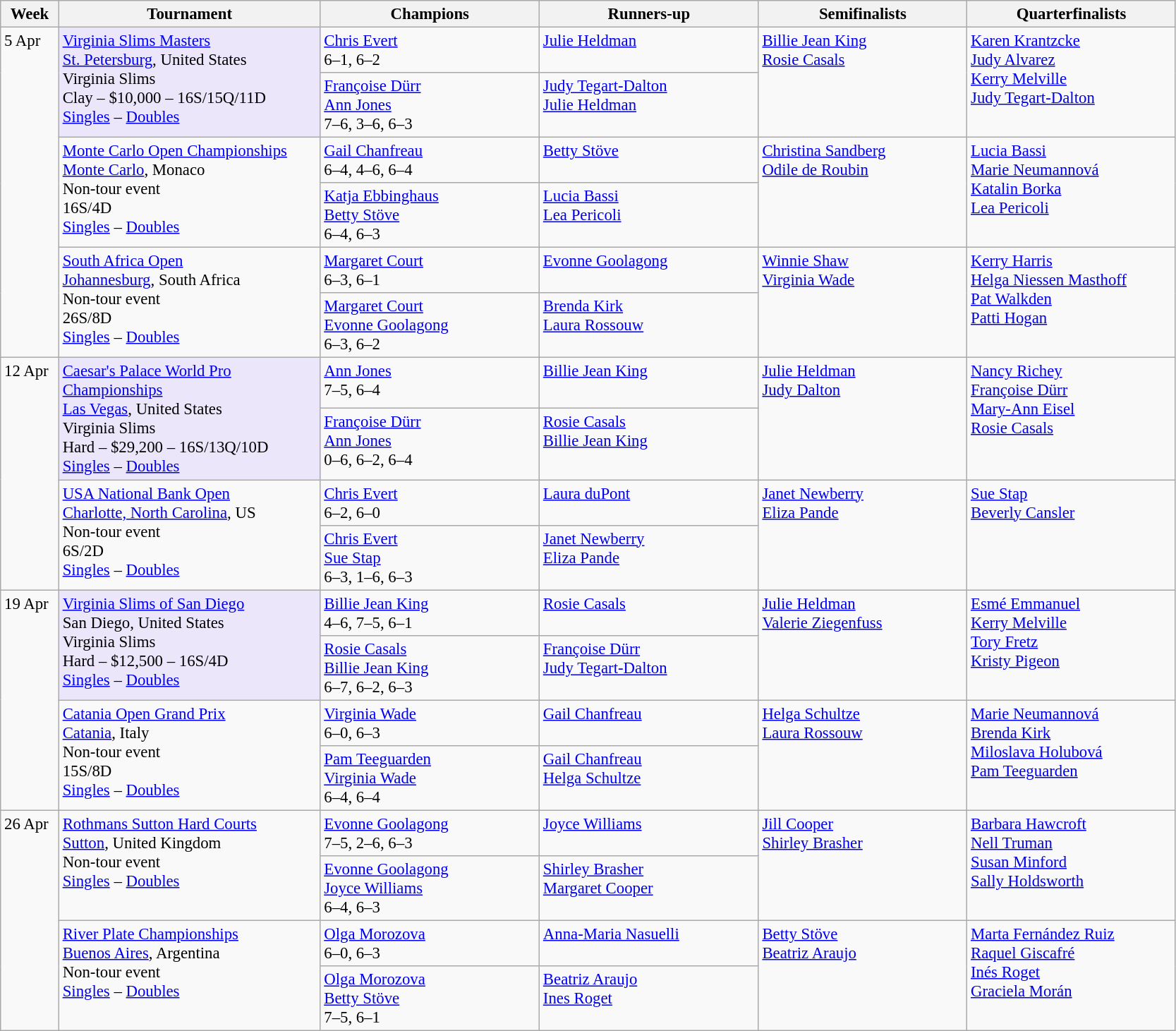<table class=wikitable style=font-size:95%>
<tr>
<th style="width:48px;">Week</th>
<th style="width:240px;">Tournament</th>
<th style="width:200px;">Champions</th>
<th style="width:200px;">Runners-up</th>
<th style="width:190px;">Semifinalists</th>
<th style="width:190px;">Quarterfinalists</th>
</tr>
<tr valign=top>
<td rowspan=6>5 Apr</td>
<td style="background:#ebe6fa;" rowspan=2><a href='#'>Virginia Slims Masters</a><br><a href='#'>St. Petersburg</a>, United States<br>Virginia Slims<br>Clay – $10,000 – 16S/15Q/11D<br> <a href='#'>Singles</a> – <a href='#'>Doubles</a></td>
<td> <a href='#'>Chris Evert</a> <br>6–1, 6–2</td>
<td> <a href='#'>Julie Heldman</a></td>
<td rowspan=2> <a href='#'>Billie Jean King</a>  <br>  <a href='#'>Rosie Casals</a></td>
<td rowspan=2> <a href='#'>Karen Krantzcke</a> <br>  <a href='#'>Judy Alvarez</a> <br>  <a href='#'>Kerry Melville</a> <br>  <a href='#'>Judy Tegart-Dalton</a></td>
</tr>
<tr valign=top>
<td> <a href='#'>Françoise Dürr</a><br> <a href='#'>Ann Jones</a><br>7–6, 3–6, 6–3</td>
<td> <a href='#'>Judy Tegart-Dalton</a><br> <a href='#'>Julie Heldman</a></td>
</tr>
<tr valign=top>
<td rowspan=2><a href='#'>Monte Carlo Open Championships</a><br><a href='#'>Monte Carlo</a>, Monaco<br>Non-tour event<br> 16S/4D<br> <a href='#'>Singles</a> – <a href='#'>Doubles</a></td>
<td> <a href='#'>Gail Chanfreau</a> <br>6–4, 4–6, 6–4</td>
<td> <a href='#'>Betty Stöve</a></td>
<td rowspan=2> <a href='#'>Christina Sandberg</a><br> <a href='#'>Odile de Roubin</a></td>
<td rowspan=2> <a href='#'>Lucia Bassi</a><br>  <a href='#'>Marie Neumannová</a><br> <a href='#'>Katalin Borka</a><br> <a href='#'>Lea Pericoli</a></td>
</tr>
<tr valign=top>
<td> <a href='#'>Katja Ebbinghaus</a><br> <a href='#'>Betty Stöve</a><br> 6–4, 6–3</td>
<td> <a href='#'>Lucia Bassi</a><br> <a href='#'>Lea Pericoli</a></td>
</tr>
<tr valign=top>
<td rowspan=2><a href='#'>South Africa Open</a><br><a href='#'>Johannesburg</a>, South Africa<br>Non-tour event<br>26S/8D<br> <a href='#'>Singles</a> – <a href='#'>Doubles</a></td>
<td> <a href='#'>Margaret Court</a> <br>6–3, 6–1</td>
<td> <a href='#'>Evonne Goolagong</a></td>
<td rowspan=2> <a href='#'>Winnie Shaw</a><br> <a href='#'>Virginia Wade</a></td>
<td rowspan=2> <a href='#'>Kerry Harris</a><br>  <a href='#'>Helga Niessen Masthoff</a><br> <a href='#'>Pat Walkden</a><br> <a href='#'>Patti Hogan</a></td>
</tr>
<tr valign=top>
<td> <a href='#'>Margaret Court</a><br> <a href='#'>Evonne Goolagong</a><br> 6–3, 6–2</td>
<td> <a href='#'>Brenda Kirk</a><br> <a href='#'>Laura Rossouw</a></td>
</tr>
<tr valign=top>
<td rowspan=4>12 Apr</td>
<td style="background:#ebe6fa;" rowspan=2><a href='#'>Caesar's Palace World Pro Championships</a><br><a href='#'>Las Vegas</a>, United States<br>Virginia Slims<br>Hard – $29,200 – 16S/13Q/10D<br> <a href='#'>Singles</a> – <a href='#'>Doubles</a></td>
<td> <a href='#'>Ann Jones</a> <br>7–5, 6–4</td>
<td> <a href='#'>Billie Jean King</a></td>
<td rowspan=2> <a href='#'>Julie Heldman</a>  <br>  <a href='#'>Judy Dalton</a></td>
<td rowspan=2> <a href='#'>Nancy Richey</a> <br>  <a href='#'>Françoise Dürr</a> <br>  <a href='#'>Mary-Ann Eisel</a> <br>  <a href='#'>Rosie Casals</a></td>
</tr>
<tr valign=top>
<td> <a href='#'>Françoise Dürr</a><br> <a href='#'>Ann Jones</a><br>0–6, 6–2, 6–4</td>
<td> <a href='#'>Rosie Casals</a><br> <a href='#'>Billie Jean King</a></td>
</tr>
<tr valign=top>
<td rowspan=2><a href='#'>USA National Bank Open</a><br><a href='#'>Charlotte, North Carolina</a>, US<br>Non-tour event<br>6S/2D<br> <a href='#'>Singles</a> – <a href='#'>Doubles</a></td>
<td> <a href='#'>Chris Evert</a> <br>6–2, 6–0</td>
<td> <a href='#'>Laura duPont</a></td>
<td rowspan=2> <a href='#'>Janet Newberry</a><br> <a href='#'>Eliza Pande</a></td>
<td rowspan=2> <a href='#'>Sue Stap</a><br> <a href='#'>Beverly Cansler</a></td>
</tr>
<tr valign=top>
<td> <a href='#'>Chris Evert</a><br> <a href='#'>Sue Stap</a><br> 6–3, 1–6, 6–3</td>
<td> <a href='#'>Janet Newberry</a><br> <a href='#'>Eliza Pande</a></td>
</tr>
<tr valign=top>
<td rowspan=4>19 Apr</td>
<td style="background:#ebe6fa;" rowspan=2><a href='#'>Virginia Slims of San Diego</a><br>San Diego, United States<br>Virginia Slims<br>Hard – $12,500 – 16S/4D<br> <a href='#'>Singles</a> – <a href='#'>Doubles</a></td>
<td> <a href='#'>Billie Jean King</a> <br>4–6, 7–5, 6–1</td>
<td> <a href='#'>Rosie Casals</a></td>
<td rowspan=2> <a href='#'>Julie Heldman</a>  <br>  <a href='#'>Valerie Ziegenfuss</a></td>
<td rowspan=2> <a href='#'>Esmé Emmanuel</a> <br>  <a href='#'>Kerry Melville</a> <br>  <a href='#'>Tory Fretz</a> <br>  <a href='#'>Kristy Pigeon</a></td>
</tr>
<tr valign=top>
<td> <a href='#'>Rosie Casals</a><br> <a href='#'>Billie Jean King</a><br>6–7, 6–2, 6–3</td>
<td> <a href='#'>Françoise Dürr</a><br> <a href='#'>Judy Tegart-Dalton</a></td>
</tr>
<tr valign=top>
<td rowspan=2><a href='#'>Catania Open Grand Prix</a><br><a href='#'>Catania</a>, Italy<br>Non-tour event<br>15S/8D<br> <a href='#'>Singles</a> – <a href='#'>Doubles</a></td>
<td> <a href='#'>Virginia Wade</a> <br>6–0, 6–3</td>
<td> <a href='#'>Gail Chanfreau</a></td>
<td rowspan=2> <a href='#'>Helga Schultze</a><br> <a href='#'>Laura Rossouw</a></td>
<td rowspan=2> <a href='#'>Marie Neumannová</a><br> <a href='#'>Brenda Kirk</a><br> <a href='#'>Miloslava Holubová</a><br> <a href='#'>Pam Teeguarden</a></td>
</tr>
<tr valign=top>
<td> <a href='#'>Pam Teeguarden</a><br> <a href='#'>Virginia Wade</a><br> 6–4, 6–4</td>
<td> <a href='#'>Gail Chanfreau</a><br> <a href='#'>Helga Schultze</a></td>
</tr>
<tr valign=top>
<td rowspan=4>26 Apr</td>
<td rowspan=2><a href='#'>Rothmans Sutton Hard Courts</a><br><a href='#'>Sutton</a>, United Kingdom<br>Non-tour event<br> <a href='#'>Singles</a> – <a href='#'>Doubles</a></td>
<td> <a href='#'>Evonne Goolagong</a> <br>7–5, 2–6, 6–3</td>
<td> <a href='#'>Joyce Williams</a></td>
<td rowspan=2> <a href='#'>Jill Cooper</a><br> <a href='#'>Shirley Brasher</a></td>
<td rowspan=2> <a href='#'>Barbara Hawcroft</a><br> <a href='#'>Nell Truman</a><br> <a href='#'>Susan Minford</a><br> <a href='#'>Sally Holdsworth</a></td>
</tr>
<tr valign=top>
<td> <a href='#'>Evonne Goolagong</a><br> <a href='#'>Joyce Williams</a><br> 6–4, 6–3</td>
<td> <a href='#'>Shirley Brasher</a><br> <a href='#'>Margaret Cooper</a></td>
</tr>
<tr valign=top>
<td rowspan=2><a href='#'>River Plate Championships</a><br><a href='#'>Buenos Aires</a>, Argentina<br>Non-tour event<br><a href='#'>Singles</a> – <a href='#'>Doubles</a></td>
<td> <a href='#'>Olga Morozova</a> <br>6–0, 6–3</td>
<td> <a href='#'>Anna-Maria Nasuelli</a></td>
<td rowspan=2> <a href='#'>Betty Stöve</a><br> <a href='#'>Beatriz Araujo</a></td>
<td rowspan=2> <a href='#'>Marta Fernández Ruiz</a><br> <a href='#'>Raquel Giscafré</a><br> <a href='#'>Inés Roget</a><br> <a href='#'>Graciela Morán</a></td>
</tr>
<tr valign=top>
<td> <a href='#'>Olga Morozova</a><br> <a href='#'>Betty Stöve</a><br> 7–5, 6–1</td>
<td> <a href='#'>Beatriz Araujo</a><br> <a href='#'>Ines Roget</a></td>
</tr>
</table>
